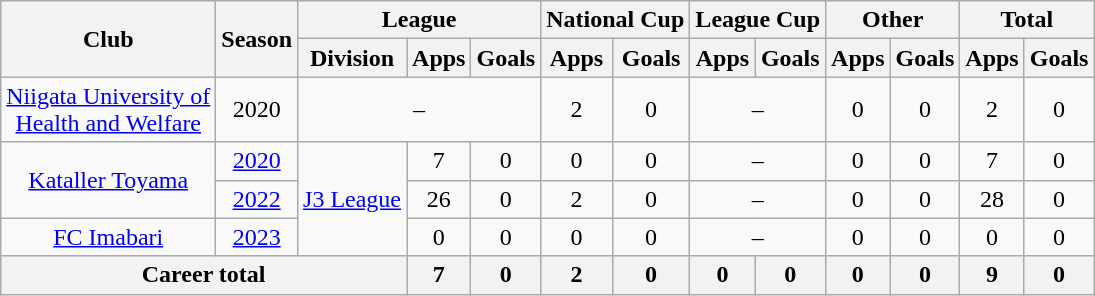<table class="wikitable" style="text-align: center">
<tr>
<th rowspan="2">Club</th>
<th rowspan="2">Season</th>
<th colspan="3">League</th>
<th colspan="2">National Cup</th>
<th colspan="2">League Cup</th>
<th colspan="2">Other</th>
<th colspan="2">Total</th>
</tr>
<tr>
<th>Division</th>
<th>Apps</th>
<th>Goals</th>
<th>Apps</th>
<th>Goals</th>
<th>Apps</th>
<th>Goals</th>
<th>Apps</th>
<th>Goals</th>
<th>Apps</th>
<th>Goals</th>
</tr>
<tr>
<td><a href='#'>Niigata University of<br>Health and Welfare</a></td>
<td>2020</td>
<td colspan="3">–</td>
<td>2</td>
<td>0</td>
<td colspan="2">–</td>
<td>0</td>
<td>0</td>
<td>2</td>
<td>0</td>
</tr>
<tr>
<td rowspan="2"><a href='#'>Kataller Toyama</a></td>
<td><a href='#'>2020</a></td>
<td rowspan="3"><a href='#'>J3 League</a></td>
<td>7</td>
<td>0</td>
<td>0</td>
<td>0</td>
<td colspan="2">–</td>
<td>0</td>
<td>0</td>
<td>7</td>
<td>0</td>
</tr>
<tr>
<td><a href='#'>2022</a></td>
<td>26</td>
<td>0</td>
<td>2</td>
<td>0</td>
<td colspan="2">–</td>
<td>0</td>
<td>0</td>
<td>28</td>
<td>0</td>
</tr>
<tr>
<td><a href='#'>FC Imabari</a></td>
<td><a href='#'>2023</a></td>
<td>0</td>
<td>0</td>
<td>0</td>
<td>0</td>
<td colspan="2">–</td>
<td>0</td>
<td>0</td>
<td>0</td>
<td>0</td>
</tr>
<tr>
<th colspan=3>Career total</th>
<th>7</th>
<th>0</th>
<th>2</th>
<th>0</th>
<th>0</th>
<th>0</th>
<th>0</th>
<th>0</th>
<th>9</th>
<th>0</th>
</tr>
</table>
